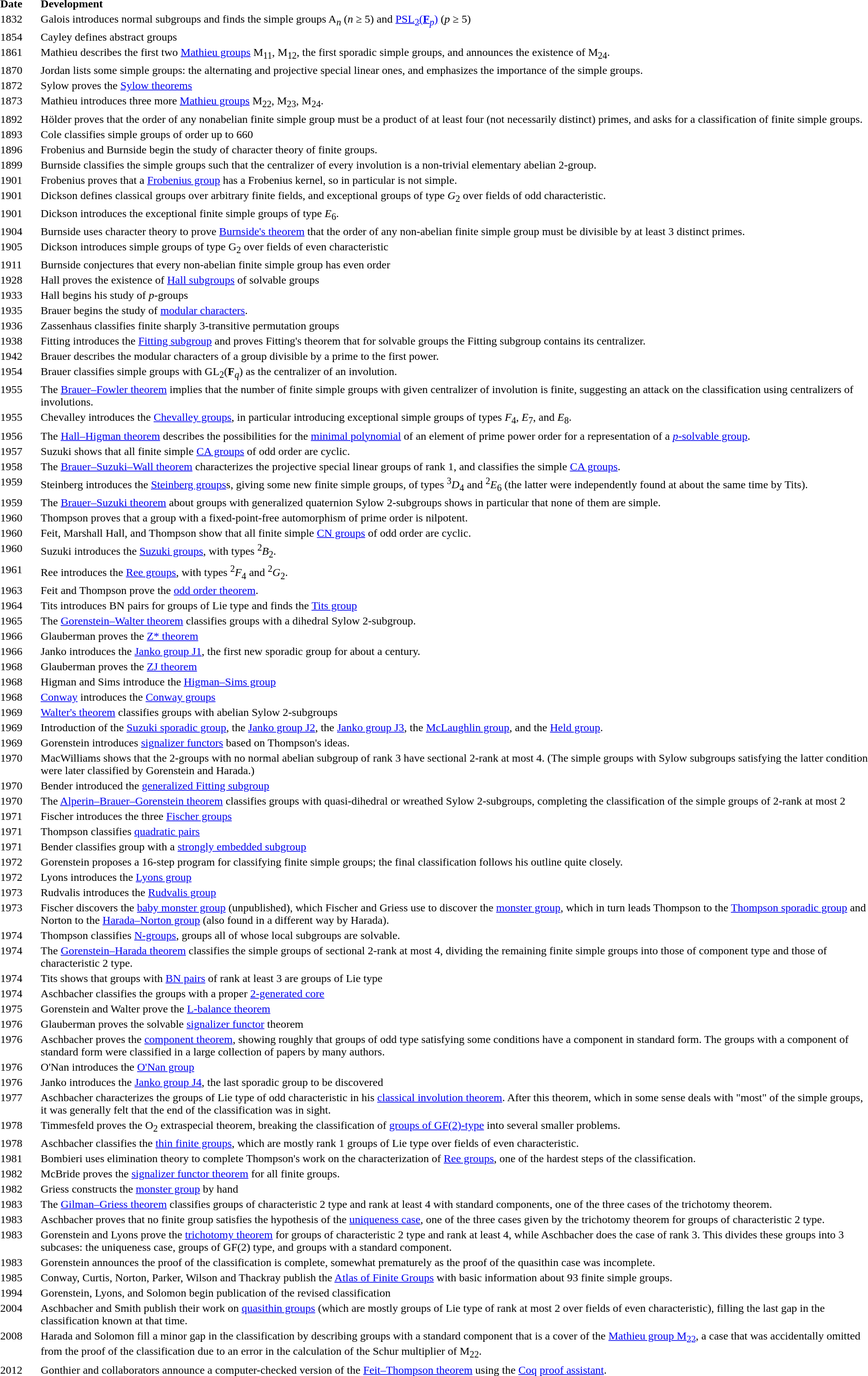<table>
<tr style="vertical-align: top;">
<td><strong>Date</strong></td>
<td><strong>Development</strong></td>
</tr>
<tr>
<td style="width: 3.4em; vertical-align:top">1832</td>
<td>Galois introduces normal subgroups and finds the simple groups A<sub><em>n</em></sub> (<em>n</em> ≥ 5) and <a href='#'>PSL<sub>2</sub>(<strong>F</strong><sub><em>p</em></sub>)</a> (<em>p</em> ≥ 5)</td>
</tr>
<tr>
<td style="vertical-align:top">1854</td>
<td>Cayley defines abstract groups</td>
</tr>
<tr>
<td style="vertical-align:top">1861</td>
<td>Mathieu describes the first two <a href='#'>Mathieu groups</a> M<sub>11</sub>, M<sub>12</sub>, the first sporadic simple groups, and announces the existence of M<sub>24</sub>.</td>
</tr>
<tr>
<td style="vertical-align:top">1870</td>
<td>Jordan lists some simple groups: the alternating and projective special linear ones, and emphasizes the importance of the simple groups.</td>
</tr>
<tr>
<td style="vertical-align:top">1872</td>
<td>Sylow proves the <a href='#'>Sylow theorems</a></td>
</tr>
<tr>
<td style="vertical-align:top">1873</td>
<td>Mathieu introduces three more <a href='#'>Mathieu groups</a> M<sub>22</sub>, M<sub>23</sub>, M<sub>24</sub>.</td>
</tr>
<tr>
<td style="vertical-align:top">1892</td>
<td>Hölder proves that the order of any nonabelian finite simple group must be a product of at least four (not necessarily distinct) primes, and asks for a classification of finite simple groups.</td>
</tr>
<tr>
<td style="vertical-align:top">1893</td>
<td>Cole classifies simple groups of order up to 660</td>
</tr>
<tr>
<td style="vertical-align:top">1896</td>
<td>Frobenius and Burnside begin the study of character theory of finite groups.</td>
</tr>
<tr>
<td style="vertical-align:top">1899</td>
<td>Burnside classifies the simple groups such that the centralizer of every involution is a non-trivial elementary abelian 2-group.</td>
</tr>
<tr>
<td style="vertical-align:top">1901</td>
<td>Frobenius proves that a <a href='#'>Frobenius group</a> has a Frobenius kernel, so in particular is not simple.</td>
</tr>
<tr>
<td style="vertical-align:top">1901</td>
<td>Dickson defines classical groups over arbitrary finite fields, and exceptional groups of type <em>G</em><sub>2</sub> over fields of odd characteristic.</td>
</tr>
<tr>
<td style="vertical-align:top">1901</td>
<td>Dickson introduces the exceptional finite simple groups of type <em>E</em><sub>6</sub>.</td>
</tr>
<tr>
<td style="vertical-align:top">1904</td>
<td>Burnside uses character theory to prove <a href='#'>Burnside's theorem</a> that the order of any non-abelian finite simple group must be divisible by at least 3 distinct primes.</td>
</tr>
<tr>
<td style="vertical-align:top">1905</td>
<td>Dickson introduces simple groups of type G<sub>2</sub> over fields of even characteristic</td>
</tr>
<tr>
<td style="vertical-align:top">1911</td>
<td>Burnside conjectures that every non-abelian finite simple group has even order</td>
</tr>
<tr>
<td style="vertical-align:top">1928</td>
<td>Hall proves the existence of <a href='#'>Hall subgroups</a> of solvable groups</td>
</tr>
<tr>
<td style="vertical-align:top">1933</td>
<td>Hall begins his study of <em>p</em>-groups</td>
</tr>
<tr>
<td style="vertical-align:top">1935</td>
<td>Brauer begins the study of <a href='#'>modular characters</a>.</td>
</tr>
<tr>
<td style="vertical-align:top">1936</td>
<td>Zassenhaus classifies finite sharply 3-transitive permutation groups</td>
</tr>
<tr>
<td style="vertical-align:top">1938</td>
<td>Fitting introduces the <a href='#'>Fitting subgroup</a> and proves Fitting's theorem that for solvable groups the Fitting subgroup contains its centralizer.</td>
</tr>
<tr>
<td style="vertical-align:top">1942</td>
<td>Brauer describes the modular characters of a group divisible by a prime to the first power.</td>
</tr>
<tr>
<td style="vertical-align:top">1954</td>
<td>Brauer classifies simple groups with GL<sub>2</sub>(<strong>F</strong><sub><em>q</em></sub>) as the centralizer of an involution.</td>
</tr>
<tr>
<td style="vertical-align:top">1955</td>
<td>The <a href='#'>Brauer–Fowler theorem</a> implies that the number of finite simple groups with given centralizer of involution is finite, suggesting an attack on the classification using centralizers of involutions.</td>
</tr>
<tr>
<td style="vertical-align:top">1955</td>
<td>Chevalley introduces the <a href='#'>Chevalley groups</a>, in particular introducing exceptional simple groups of types <em>F</em><sub>4</sub>, <em>E</em><sub>7</sub>, and <em>E</em><sub>8</sub>.</td>
</tr>
<tr>
<td style="vertical-align:top">1956</td>
<td>The <a href='#'>Hall–Higman theorem</a> describes the possibilities for the <a href='#'>minimal polynomial</a> of an element of prime power order for a representation of a <a href='#'><em>p</em>-solvable group</a>.</td>
</tr>
<tr>
<td style="vertical-align:top">1957</td>
<td>Suzuki shows that all finite simple <a href='#'>CA groups</a> of odd order are cyclic.</td>
</tr>
<tr>
<td style="vertical-align:top">1958</td>
<td>The <a href='#'>Brauer–Suzuki–Wall theorem</a> characterizes the projective special linear groups of rank 1, and classifies the simple <a href='#'>CA groups</a>.</td>
</tr>
<tr>
<td style="vertical-align:top">1959</td>
<td>Steinberg introduces the <a href='#'>Steinberg groups</a>s, giving some new finite simple groups, of types <sup>3</sup><em>D</em><sub>4</sub> and <sup>2</sup><em>E</em><sub>6</sub> (the latter were independently found at about the same time by Tits).</td>
</tr>
<tr>
<td style="vertical-align:top">1959</td>
<td>The <a href='#'>Brauer–Suzuki theorem</a> about groups with generalized quaternion Sylow 2-subgroups shows in particular that none of them are simple.</td>
</tr>
<tr>
<td style="vertical-align:top">1960</td>
<td>Thompson proves that a group with a fixed-point-free automorphism of prime order is nilpotent.</td>
</tr>
<tr>
<td style="vertical-align:top">1960</td>
<td>Feit, Marshall Hall, and Thompson show that all finite simple <a href='#'>CN groups</a> of odd order are cyclic.</td>
</tr>
<tr>
<td style="vertical-align:top">1960</td>
<td>Suzuki introduces the <a href='#'>Suzuki groups</a>, with types <sup>2</sup><em>B</em><sub>2</sub>.</td>
</tr>
<tr>
<td style="vertical-align:top">1961</td>
<td>Ree introduces the <a href='#'>Ree groups</a>, with types <sup>2</sup><em>F</em><sub>4</sub> and  <sup>2</sup><em>G</em><sub>2</sub>.</td>
</tr>
<tr>
<td style="vertical-align:top">1963</td>
<td>Feit and Thompson prove the <a href='#'>odd order theorem</a>.</td>
</tr>
<tr>
<td style="vertical-align:top">1964</td>
<td>Tits introduces BN pairs for groups of Lie type and finds the <a href='#'>Tits group</a></td>
</tr>
<tr>
<td style="vertical-align:top">1965</td>
<td>The <a href='#'>Gorenstein–Walter theorem</a> classifies groups with a dihedral Sylow 2-subgroup.</td>
</tr>
<tr>
<td style="vertical-align:top">1966</td>
<td>Glauberman proves the <a href='#'>Z* theorem</a></td>
</tr>
<tr>
<td style="vertical-align:top">1966</td>
<td>Janko introduces the <a href='#'>Janko group J1</a>, the first new sporadic group for about a century.</td>
</tr>
<tr>
<td style="vertical-align:top">1968</td>
<td>Glauberman proves the <a href='#'>ZJ theorem</a></td>
</tr>
<tr>
<td style="vertical-align:top">1968</td>
<td>Higman and Sims introduce the <a href='#'>Higman–Sims group</a></td>
</tr>
<tr>
<td style="vertical-align:top">1968</td>
<td><a href='#'>Conway</a> introduces the <a href='#'>Conway groups</a></td>
</tr>
<tr>
<td style="vertical-align:top">1969</td>
<td><a href='#'>Walter's theorem</a> classifies groups with abelian Sylow 2-subgroups</td>
</tr>
<tr>
<td style="vertical-align:top">1969</td>
<td>Introduction of the <a href='#'>Suzuki sporadic group</a>, the <a href='#'>Janko group J2</a>, the <a href='#'>Janko group J3</a>, the <a href='#'>McLaughlin group</a>, and the <a href='#'>Held group</a>.</td>
</tr>
<tr>
<td style="vertical-align:top">1969</td>
<td>Gorenstein introduces <a href='#'>signalizer functors</a> based on Thompson's ideas.</td>
</tr>
<tr>
<td style="vertical-align:top">1970</td>
<td>MacWilliams shows that the 2-groups with no normal abelian subgroup of rank 3 have sectional 2-rank at most 4. (The simple groups with Sylow subgroups satisfying the latter condition were later classified by Gorenstein and Harada.)</td>
</tr>
<tr>
<td style="vertical-align:top">1970</td>
<td>Bender introduced the <a href='#'>generalized Fitting subgroup</a></td>
</tr>
<tr>
<td style="vertical-align:top">1970</td>
<td>The <a href='#'>Alperin–Brauer–Gorenstein theorem</a> classifies groups with quasi-dihedral or wreathed Sylow 2-subgroups, completing the classification of the simple groups of 2-rank at most 2</td>
</tr>
<tr>
<td style="vertical-align:top">1971</td>
<td>Fischer introduces the three <a href='#'>Fischer groups</a></td>
</tr>
<tr>
<td style="vertical-align:top">1971</td>
<td>Thompson classifies <a href='#'>quadratic pairs</a></td>
</tr>
<tr>
<td style="vertical-align:top">1971</td>
<td>Bender classifies group with a <a href='#'>strongly embedded subgroup</a></td>
</tr>
<tr>
<td style="vertical-align:top">1972</td>
<td>Gorenstein proposes a 16-step program for classifying finite simple groups; the final classification follows his outline quite closely.</td>
</tr>
<tr>
<td style="vertical-align:top">1972</td>
<td>Lyons introduces the <a href='#'>Lyons group</a></td>
</tr>
<tr>
<td style="vertical-align:top">1973</td>
<td>Rudvalis introduces the <a href='#'>Rudvalis group</a></td>
</tr>
<tr>
<td style="vertical-align:top">1973</td>
<td>Fischer discovers the <a href='#'>baby monster group</a> (unpublished), which Fischer and Griess use to discover the <a href='#'>monster group</a>, which in turn leads Thompson to the <a href='#'>Thompson sporadic group</a> and Norton to the <a href='#'>Harada–Norton group</a> (also found in a different way by Harada).</td>
</tr>
<tr>
<td style="vertical-align:top">1974</td>
<td>Thompson classifies <a href='#'>N-groups</a>, groups all of whose local subgroups are solvable.</td>
</tr>
<tr>
<td style="vertical-align:top">1974</td>
<td>The <a href='#'>Gorenstein–Harada theorem</a> classifies the simple groups of sectional 2-rank at most 4, dividing the remaining finite simple groups into those of component type and those of characteristic 2 type.</td>
</tr>
<tr>
<td style="vertical-align:top">1974</td>
<td>Tits shows that groups with <a href='#'>BN pairs</a> of rank at least 3 are groups of Lie type</td>
</tr>
<tr>
<td style="vertical-align:top">1974</td>
<td>Aschbacher classifies the groups with a proper <a href='#'>2-generated core</a></td>
</tr>
<tr>
<td style="vertical-align:top">1975</td>
<td>Gorenstein and Walter prove the <a href='#'>L-balance theorem</a></td>
</tr>
<tr>
<td style="vertical-align:top">1976</td>
<td>Glauberman proves the solvable <a href='#'>signalizer functor</a> theorem</td>
</tr>
<tr>
<td style="vertical-align:top">1976</td>
<td>Aschbacher proves the <a href='#'>component theorem</a>, showing roughly that groups of odd type satisfying some conditions have a component in standard form. The groups with a component of standard form were classified in a large collection of papers by many authors.</td>
</tr>
<tr>
<td style="vertical-align:top">1976</td>
<td>O'Nan introduces the <a href='#'>O'Nan group</a></td>
</tr>
<tr>
<td style="vertical-align:top">1976</td>
<td>Janko introduces the <a href='#'>Janko group J4</a>, the last sporadic group to be discovered</td>
</tr>
<tr>
<td style="vertical-align:top">1977</td>
<td>Aschbacher characterizes the groups of Lie type of odd characteristic in his <a href='#'>classical involution theorem</a>. After this theorem, which in some sense deals with "most" of the simple groups, it was generally felt that the end of the classification was in sight.</td>
</tr>
<tr>
<td style="vertical-align:top">1978</td>
<td>Timmesfeld proves the O<sub>2</sub> extraspecial theorem, breaking the classification of <a href='#'>groups of GF(2)-type</a> into several smaller problems.</td>
</tr>
<tr>
<td style="vertical-align:top">1978</td>
<td>Aschbacher classifies the <a href='#'>thin finite groups</a>, which are mostly rank 1 groups of Lie type over fields of even characteristic.</td>
</tr>
<tr>
<td style="vertical-align:top">1981</td>
<td>Bombieri uses elimination theory to complete Thompson's work on the characterization of <a href='#'>Ree groups</a>, one of the hardest steps of the classification.</td>
</tr>
<tr>
<td style="vertical-align:top">1982</td>
<td>McBride proves the <a href='#'>signalizer functor theorem</a> for all finite groups.</td>
</tr>
<tr>
<td style="vertical-align:top">1982</td>
<td>Griess constructs the <a href='#'>monster group</a> by hand</td>
</tr>
<tr>
<td style="vertical-align:top">1983</td>
<td>The <a href='#'>Gilman–Griess theorem</a> classifies groups of characteristic 2 type and rank at least 4 with standard components, one of the three cases of the trichotomy theorem.</td>
</tr>
<tr>
<td style="vertical-align:top">1983</td>
<td>Aschbacher proves that no finite group satisfies the hypothesis of the <a href='#'>uniqueness case</a>, one of the three cases given by the trichotomy theorem for groups of characteristic 2 type.</td>
</tr>
<tr>
<td style="vertical-align:top">1983</td>
<td>Gorenstein and Lyons prove the <a href='#'>trichotomy theorem</a> for groups of characteristic 2 type and rank at least 4, while Aschbacher does the case of rank 3. This divides these groups into 3 subcases: the uniqueness case, groups of GF(2) type, and groups with a standard component.</td>
</tr>
<tr>
<td style="vertical-align:top">1983</td>
<td>Gorenstein announces the proof of the classification is complete, somewhat prematurely as the proof of the quasithin case was incomplete.</td>
</tr>
<tr>
<td style="vertical-align:top">1985</td>
<td>Conway, Curtis, Norton, Parker, Wilson and Thackray publish the <a href='#'>Atlas of Finite Groups</a> with basic information about 93 finite simple groups.</td>
</tr>
<tr>
<td style="vertical-align:top">1994</td>
<td>Gorenstein, Lyons, and Solomon begin publication of the revised classification</td>
</tr>
<tr>
<td style="vertical-align:top">2004</td>
<td>Aschbacher and Smith publish their work on <a href='#'>quasithin groups</a> (which are mostly groups of Lie type of rank at most 2 over fields of even characteristic), filling the last gap in the classification known at that time.</td>
</tr>
<tr>
<td style="vertical-align:top">2008</td>
<td>Harada and Solomon fill a minor gap in the classification by describing groups with a standard component that is a cover of the <a href='#'>Mathieu group M<sub>22</sub></a>, a case that was accidentally omitted from the proof of the classification due to an error in the calculation of the Schur multiplier of M<sub>22</sub>.</td>
</tr>
<tr>
<td style="vertical-align:top">2012</td>
<td>Gonthier and collaborators announce a computer-checked version of the <a href='#'>Feit–Thompson theorem</a> using the <a href='#'>Coq</a> <a href='#'>proof assistant</a>.</td>
</tr>
</table>
